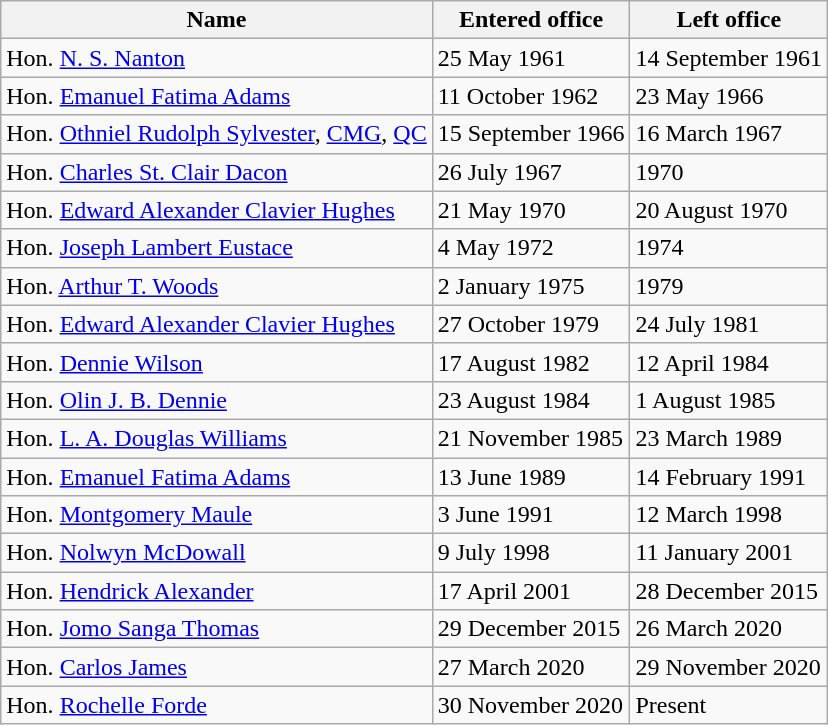<table class="wikitable">
<tr>
<th>Name</th>
<th>Entered office</th>
<th>Left office</th>
</tr>
<tr>
<td>Hon. <a href='#'>N. S. Nanton</a></td>
<td>25 May 1961</td>
<td>14 September 1961</td>
</tr>
<tr>
<td>Hon. <a href='#'>Emanuel Fatima Adams</a></td>
<td>11 October 1962</td>
<td>23 May 1966</td>
</tr>
<tr>
<td>Hon. <a href='#'>Othniel Rudolph Sylvester</a>, <a href='#'>CMG</a>, <a href='#'>QC</a></td>
<td>15 September 1966</td>
<td>16 March 1967</td>
</tr>
<tr>
<td>Hon. <a href='#'>Charles St. Clair Dacon</a></td>
<td>26 July 1967</td>
<td>1970</td>
</tr>
<tr>
<td>Hon. <a href='#'>Edward Alexander Clavier Hughes</a></td>
<td>21 May 1970</td>
<td>20 August 1970</td>
</tr>
<tr>
<td>Hon. <a href='#'>Joseph Lambert Eustace</a></td>
<td>4 May 1972</td>
<td>1974</td>
</tr>
<tr>
<td>Hon. <a href='#'>Arthur T. Woods</a></td>
<td>2 January 1975</td>
<td>1979</td>
</tr>
<tr>
<td>Hon. <a href='#'>Edward Alexander Clavier Hughes</a></td>
<td>27 October 1979</td>
<td>24 July 1981</td>
</tr>
<tr>
<td>Hon. <a href='#'>Dennie Wilson</a></td>
<td>17 August 1982</td>
<td>12 April 1984</td>
</tr>
<tr>
<td>Hon. <a href='#'>Olin J. B. Dennie</a></td>
<td>23 August 1984</td>
<td>1 August 1985</td>
</tr>
<tr>
<td>Hon. <a href='#'>L. A. Douglas Williams</a></td>
<td>21 November 1985</td>
<td>23 March 1989</td>
</tr>
<tr>
<td>Hon. <a href='#'>Emanuel Fatima Adams</a></td>
<td>13 June 1989</td>
<td>14 February 1991</td>
</tr>
<tr>
<td>Hon. <a href='#'>Montgomery Maule</a></td>
<td>3 June 1991</td>
<td>12 March 1998</td>
</tr>
<tr>
<td>Hon. <a href='#'>Nolwyn McDowall</a></td>
<td>9 July 1998</td>
<td>11 January 2001</td>
</tr>
<tr>
<td>Hon. <a href='#'>Hendrick Alexander</a></td>
<td>17 April 2001</td>
<td>28 December 2015</td>
</tr>
<tr>
<td>Hon. <a href='#'>Jomo Sanga Thomas</a></td>
<td>29 December 2015</td>
<td>26 March 2020</td>
</tr>
<tr>
<td>Hon. <a href='#'>Carlos James</a></td>
<td>27 March 2020</td>
<td>29 November 2020</td>
</tr>
<tr>
<td>Hon. <a href='#'>Rochelle Forde</a></td>
<td>30 November 2020</td>
<td>Present</td>
</tr>
</table>
